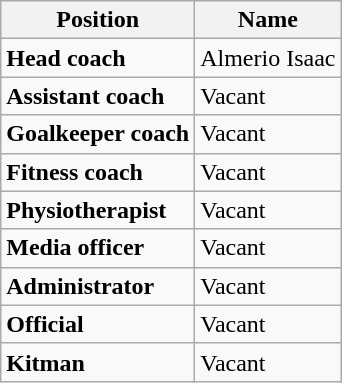<table class="wikitable">
<tr>
<th>Position</th>
<th>Name</th>
</tr>
<tr>
<td><strong>Head coach</strong></td>
<td> Almerio Isaac</td>
</tr>
<tr>
<td><strong>Assistant coach</strong></td>
<td> Vacant</td>
</tr>
<tr>
<td><strong>Goalkeeper coach</strong></td>
<td> Vacant</td>
</tr>
<tr>
<td><strong>Fitness coach</strong></td>
<td> Vacant</td>
</tr>
<tr>
<td><strong>Physiotherapist</strong></td>
<td> Vacant</td>
</tr>
<tr>
<td><strong>Media officer</strong></td>
<td> Vacant</td>
</tr>
<tr>
<td><strong>Administrator</strong></td>
<td> Vacant</td>
</tr>
<tr>
<td><strong>Official</strong></td>
<td> Vacant</td>
</tr>
<tr>
<td><strong>Kitman</strong></td>
<td> Vacant</td>
</tr>
</table>
